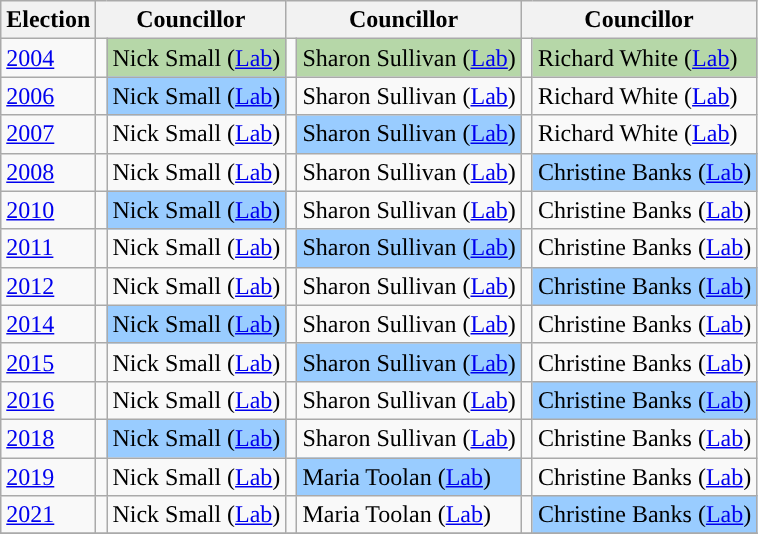<table class="wikitable">
<tr>
<th>Election</th>
<th colspan="2">Councillor</th>
<th colspan="2">Councillor</th>
<th colspan="2">Councillor</th>
</tr>
<tr>
<td><a href='#'>2004</a></td>
<td style="background-color: "></td>
<td bgcolor="#B6D7A8">Nick Small (<a href='#'>Lab</a>)</td>
<td style="background-color: "></td>
<td bgcolor="#B6D7A8">Sharon Sullivan (<a href='#'>Lab</a>)</td>
<td style="background-color: "></td>
<td bgcolor="#B6D7A8">Richard White (<a href='#'>Lab</a>)</td>
</tr>
<tr>
<td><a href='#'>2006</a></td>
<td style="background-color: "></td>
<td bgcolor="#99CCFF">Nick Small (<a href='#'>Lab</a>)</td>
<td style="background-color: "></td>
<td>Sharon Sullivan (<a href='#'>Lab</a>)</td>
<td style="background-color: "></td>
<td>Richard White (<a href='#'>Lab</a>)</td>
</tr>
<tr>
<td><a href='#'>2007</a></td>
<td style="background-color: "></td>
<td>Nick Small (<a href='#'>Lab</a>)</td>
<td style="background-color: "></td>
<td bgcolor="#99CCFF">Sharon Sullivan (<a href='#'>Lab</a>)</td>
<td style="background-color: "></td>
<td>Richard White (<a href='#'>Lab</a>)</td>
</tr>
<tr>
<td><a href='#'>2008</a></td>
<td style="background-color: "></td>
<td>Nick Small (<a href='#'>Lab</a>)</td>
<td style="background-color: "></td>
<td>Sharon Sullivan (<a href='#'>Lab</a>)</td>
<td style="background-color: "></td>
<td bgcolor="#99CCFF">Christine Banks (<a href='#'>Lab</a>)</td>
</tr>
<tr>
<td><a href='#'>2010</a></td>
<td style="background-color: "></td>
<td bgcolor="#99CCFF">Nick Small (<a href='#'>Lab</a>)</td>
<td style="background-color: "></td>
<td>Sharon Sullivan (<a href='#'>Lab</a>)</td>
<td style="background-color: "></td>
<td>Christine Banks (<a href='#'>Lab</a>)</td>
</tr>
<tr>
<td><a href='#'>2011</a></td>
<td style="background-color: "></td>
<td>Nick Small (<a href='#'>Lab</a>)</td>
<td style="background-color: "></td>
<td bgcolor="#99CCFF">Sharon Sullivan (<a href='#'>Lab</a>)</td>
<td style="background-color: "></td>
<td>Christine Banks (<a href='#'>Lab</a>)</td>
</tr>
<tr>
<td><a href='#'>2012</a></td>
<td style="background-color: "></td>
<td>Nick Small (<a href='#'>Lab</a>)</td>
<td style="background-color: "></td>
<td>Sharon Sullivan (<a href='#'>Lab</a>)</td>
<td style="background-color: "></td>
<td bgcolor="#99CCFF">Christine Banks (<a href='#'>Lab</a>)</td>
</tr>
<tr>
<td><a href='#'>2014</a></td>
<td style="background-color: "></td>
<td bgcolor="#99CCFF">Nick Small (<a href='#'>Lab</a>)</td>
<td style="background-color: "></td>
<td>Sharon Sullivan (<a href='#'>Lab</a>)</td>
<td style="background-color: "></td>
<td>Christine Banks (<a href='#'>Lab</a>)</td>
</tr>
<tr>
<td><a href='#'>2015</a></td>
<td style="background-color: "></td>
<td>Nick Small (<a href='#'>Lab</a>)</td>
<td style="background-color: "></td>
<td bgcolor="#99CCFF">Sharon Sullivan (<a href='#'>Lab</a>)</td>
<td style="background-color: "></td>
<td>Christine Banks (<a href='#'>Lab</a>)</td>
</tr>
<tr>
<td><a href='#'>2016</a></td>
<td style="background-color: "></td>
<td>Nick Small (<a href='#'>Lab</a>)</td>
<td style="background-color: "></td>
<td>Sharon Sullivan (<a href='#'>Lab</a>)</td>
<td style="background-color: "></td>
<td bgcolor="#99CCFF">Christine Banks (<a href='#'>Lab</a>)</td>
</tr>
<tr>
<td><a href='#'>2018</a></td>
<td style="background-color: "></td>
<td bgcolor="#99CCFF">Nick Small (<a href='#'>Lab</a>)</td>
<td style="background-color: "></td>
<td>Sharon Sullivan (<a href='#'>Lab</a>)</td>
<td style="background-color: "></td>
<td>Christine Banks (<a href='#'>Lab</a>)</td>
</tr>
<tr>
<td><a href='#'>2019</a></td>
<td style="background-color: "></td>
<td>Nick Small (<a href='#'>Lab</a>)</td>
<td style="background-color: "></td>
<td bgcolor="#99CCFF">Maria Toolan (<a href='#'>Lab</a>)</td>
<td style="background-color: "></td>
<td>Christine Banks (<a href='#'>Lab</a>)</td>
</tr>
<tr>
<td><a href='#'>2021</a></td>
<td style="background-color: "></td>
<td>Nick Small (<a href='#'>Lab</a>)</td>
<td style="background-color: "></td>
<td>Maria Toolan (<a href='#'>Lab</a>)</td>
<td style="background-color: "></td>
<td bgcolor="#99CCFF">Christine Banks (<a href='#'>Lab</a>)</td>
</tr>
<tr>
</tr>
</table>
